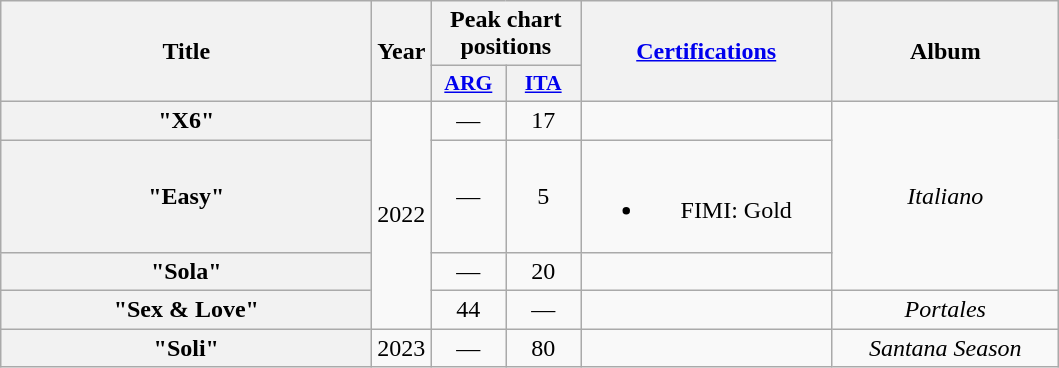<table class="wikitable plainrowheaders" style="text-align:center;">
<tr>
<th scope="col" rowspan="2" style="width:15em;">Title</th>
<th scope="col" rowspan="2" style="width:1em;">Year</th>
<th scope="col" colspan="2">Peak chart positions</th>
<th scope="col" rowspan="2" style="width:10em;"><a href='#'>Certifications</a></th>
<th scope="col" rowspan="2" style="width:9em;">Album</th>
</tr>
<tr>
<th scope="col" style="width:3em;font-size:90%;"><a href='#'>ARG</a><br></th>
<th scope="col" style="width:3em;font-size:90%;"><a href='#'>ITA</a><br></th>
</tr>
<tr>
<th scope="row">"X6"<br></th>
<td rowspan="4">2022</td>
<td>—</td>
<td>17</td>
<td></td>
<td rowspan="3"><em>Italiano</em></td>
</tr>
<tr>
<th scope="row">"Easy"<br></th>
<td>—</td>
<td>5</td>
<td><br><ul><li>FIMI: Gold</li></ul></td>
</tr>
<tr>
<th scope="row">"Sola"<br></th>
<td>—</td>
<td>20</td>
<td></td>
</tr>
<tr>
<th scope="row">"Sex & Love"<br></th>
<td>44</td>
<td>—</td>
<td></td>
<td><em>Portales</em></td>
</tr>
<tr>
<th scope="row">"Soli"<br></th>
<td>2023</td>
<td>—</td>
<td>80</td>
<td></td>
<td><em>Santana Season</em></td>
</tr>
</table>
